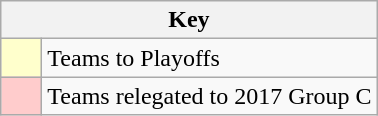<table class="wikitable" style="text-align: center;">
<tr>
<th colspan=2>Key</th>
</tr>
<tr>
<td style="background:#ffffcc; width:20px;"></td>
<td align=left>Teams to Playoffs</td>
</tr>
<tr>
<td style="background:#ffcccc; width:20px;"></td>
<td align=left>Teams relegated to 2017 Group C</td>
</tr>
</table>
